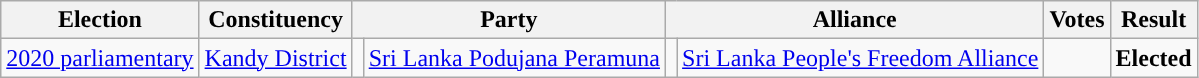<table class="wikitable" style="text-align:left;">
<tr>
<th scope=col>Election</th>
<th scope=col>Constituency</th>
<th scope=col colspan="2">Party</th>
<th scope=col colspan="2">Alliance</th>
<th scope=col>Votes</th>
<th scope=col>Result</th>
</tr>
<tr>
<td><a href='#'>2020 parliamentary</a></td>
<td><a href='#'>Kandy District</a></td>
<td style="background:"></td>
<td><a href='#'>Sri Lanka Podujana Peramuna</a></td>
<td style="background:"></td>
<td><a href='#'>Sri Lanka People's Freedom Alliance</a></td>
<td align=right></td>
<td><strong>Elected</strong></td>
</tr>
</table>
